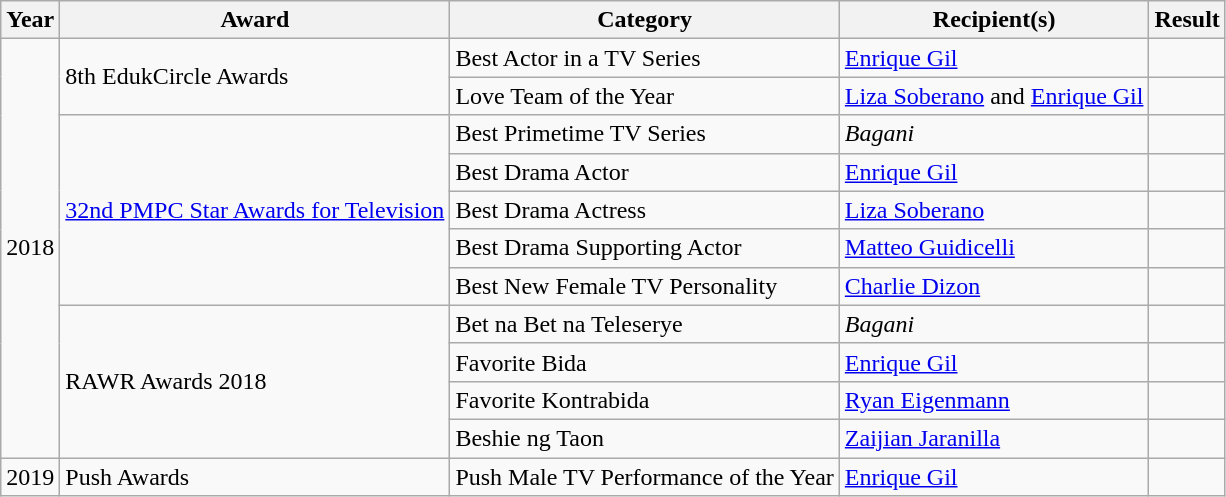<table class="wikitable">
<tr>
<th>Year</th>
<th>Award</th>
<th>Category</th>
<th>Recipient(s)</th>
<th>Result</th>
</tr>
<tr>
<td rowspan=11>2018</td>
<td rowspan=2>8th EdukCircle Awards</td>
<td>Best Actor in a TV Series</td>
<td><a href='#'>Enrique Gil</a></td>
<td></td>
</tr>
<tr>
<td>Love Team of the Year</td>
<td><a href='#'>Liza Soberano</a> and <a href='#'>Enrique Gil</a></td>
<td></td>
</tr>
<tr>
<td rowspan=5><a href='#'>32nd PMPC Star Awards for Television</a></td>
<td>Best Primetime TV Series</td>
<td><em>Bagani</em></td>
<td></td>
</tr>
<tr>
<td>Best Drama Actor</td>
<td><a href='#'>Enrique Gil</a></td>
<td></td>
</tr>
<tr>
<td>Best Drama Actress</td>
<td><a href='#'>Liza Soberano</a></td>
<td></td>
</tr>
<tr>
<td>Best Drama Supporting Actor</td>
<td><a href='#'>Matteo Guidicelli</a></td>
<td></td>
</tr>
<tr>
<td>Best New Female TV Personality</td>
<td><a href='#'>Charlie Dizon</a></td>
<td></td>
</tr>
<tr>
<td rowspan=4>RAWR Awards 2018</td>
<td>Bet na Bet na Teleserye</td>
<td><em>Bagani</em></td>
<td></td>
</tr>
<tr>
<td>Favorite Bida</td>
<td><a href='#'>Enrique Gil</a></td>
<td></td>
</tr>
<tr>
<td>Favorite Kontrabida</td>
<td><a href='#'>Ryan Eigenmann</a></td>
<td></td>
</tr>
<tr>
<td>Beshie ng Taon</td>
<td><a href='#'>Zaijian Jaranilla</a></td>
<td></td>
</tr>
<tr>
<td rowspan=1>2019</td>
<td rowspan=1>Push Awards</td>
<td>Push Male TV Performance of the Year</td>
<td><a href='#'>Enrique Gil</a></td>
<td></td>
</tr>
</table>
